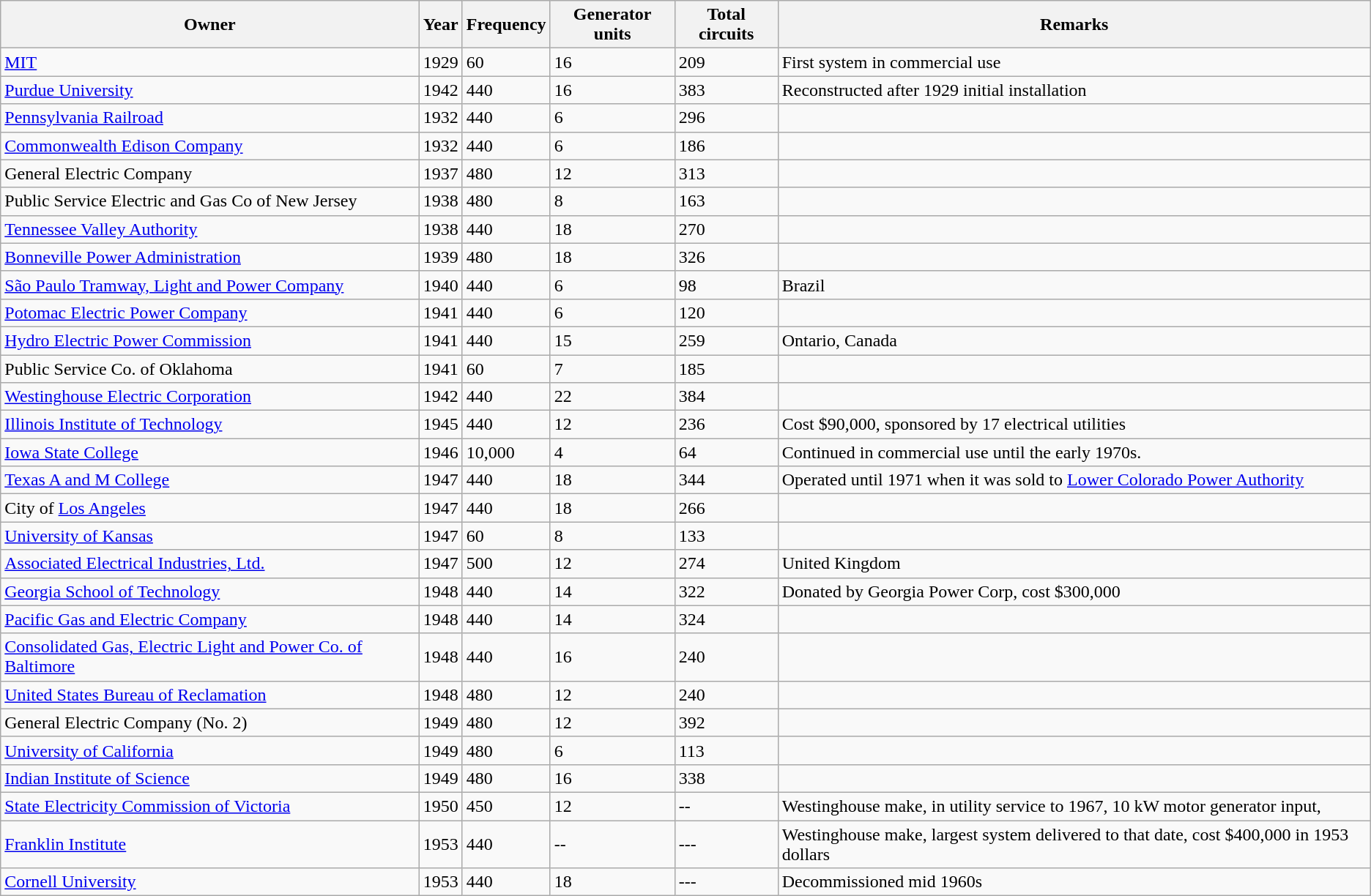<table class="wikitable">
<tr>
<th>Owner</th>
<th>Year</th>
<th>Frequency</th>
<th>Generator units</th>
<th>Total circuits</th>
<th>Remarks</th>
</tr>
<tr>
<td><a href='#'>MIT</a></td>
<td>1929</td>
<td>60</td>
<td>16</td>
<td>209</td>
<td>First system in commercial use</td>
</tr>
<tr>
<td><a href='#'>Purdue University</a></td>
<td>1942</td>
<td>440</td>
<td>16</td>
<td>383</td>
<td>Reconstructed after 1929 initial installation</td>
</tr>
<tr>
<td><a href='#'>Pennsylvania Railroad</a></td>
<td>1932</td>
<td>440</td>
<td>6</td>
<td>296</td>
<td></td>
</tr>
<tr>
<td><a href='#'>Commonwealth Edison Company</a></td>
<td>1932</td>
<td>440</td>
<td>6</td>
<td>186</td>
<td></td>
</tr>
<tr>
<td>General Electric Company</td>
<td>1937</td>
<td>480</td>
<td>12</td>
<td>313</td>
<td></td>
</tr>
<tr>
<td>Public Service Electric and Gas Co of New Jersey</td>
<td>1938</td>
<td>480</td>
<td>8</td>
<td>163</td>
<td></td>
</tr>
<tr>
<td><a href='#'>Tennessee Valley Authority</a></td>
<td>1938</td>
<td>440</td>
<td>18</td>
<td>270</td>
<td></td>
</tr>
<tr>
<td><a href='#'>Bonneville Power Administration</a></td>
<td>1939</td>
<td>480</td>
<td>18</td>
<td>326</td>
<td></td>
</tr>
<tr>
<td><a href='#'>São Paulo Tramway, Light and Power Company</a></td>
<td>1940</td>
<td>440</td>
<td>6</td>
<td>98</td>
<td>Brazil</td>
</tr>
<tr>
<td><a href='#'>Potomac Electric Power Company</a></td>
<td>1941</td>
<td>440</td>
<td>6</td>
<td>120</td>
<td></td>
</tr>
<tr>
<td><a href='#'>Hydro Electric Power Commission</a></td>
<td>1941</td>
<td>440</td>
<td>15</td>
<td>259</td>
<td>Ontario, Canada</td>
</tr>
<tr>
<td>Public Service Co. of Oklahoma</td>
<td>1941</td>
<td>60</td>
<td>7</td>
<td>185</td>
<td></td>
</tr>
<tr>
<td><a href='#'>Westinghouse Electric Corporation</a></td>
<td>1942</td>
<td>440</td>
<td>22</td>
<td>384</td>
<td></td>
</tr>
<tr>
<td><a href='#'>Illinois Institute of Technology</a></td>
<td>1945</td>
<td>440</td>
<td>12</td>
<td>236</td>
<td>Cost $90,000, sponsored by 17 electrical utilities</td>
</tr>
<tr>
<td><a href='#'>Iowa State College</a></td>
<td>1946</td>
<td>10,000</td>
<td>4</td>
<td>64</td>
<td>Continued in commercial use until the early 1970s.</td>
</tr>
<tr>
<td><a href='#'>Texas A and M College</a></td>
<td>1947</td>
<td>440</td>
<td>18</td>
<td>344</td>
<td>Operated until 1971 when it was sold to <a href='#'>Lower Colorado Power Authority</a></td>
</tr>
<tr>
<td>City of <a href='#'>Los Angeles</a></td>
<td>1947</td>
<td>440</td>
<td>18</td>
<td>266</td>
<td></td>
</tr>
<tr>
<td><a href='#'>University of Kansas</a></td>
<td>1947</td>
<td>60</td>
<td>8</td>
<td>133</td>
<td></td>
</tr>
<tr>
<td><a href='#'>Associated Electrical Industries, Ltd.</a></td>
<td>1947</td>
<td>500</td>
<td>12</td>
<td>274</td>
<td>United Kingdom</td>
</tr>
<tr>
<td><a href='#'>Georgia School of Technology</a></td>
<td>1948</td>
<td>440</td>
<td>14</td>
<td>322</td>
<td>Donated by Georgia Power Corp, cost $300,000</td>
</tr>
<tr>
<td><a href='#'>Pacific Gas and Electric Company</a></td>
<td>1948</td>
<td>440</td>
<td>14</td>
<td>324</td>
<td></td>
</tr>
<tr>
<td><a href='#'>Consolidated Gas, Electric Light and Power Co. of Baltimore</a></td>
<td>1948</td>
<td>440</td>
<td>16</td>
<td>240</td>
<td></td>
</tr>
<tr>
<td><a href='#'>United States Bureau of Reclamation</a></td>
<td>1948</td>
<td>480</td>
<td>12</td>
<td>240</td>
<td></td>
</tr>
<tr>
<td>General Electric Company (No. 2)</td>
<td>1949</td>
<td>480</td>
<td>12</td>
<td>392</td>
<td></td>
</tr>
<tr>
<td><a href='#'>University of California</a></td>
<td>1949</td>
<td>480</td>
<td>6</td>
<td>113</td>
<td></td>
</tr>
<tr>
<td><a href='#'>Indian Institute of Science</a></td>
<td>1949</td>
<td>480</td>
<td>16</td>
<td>338</td>
<td></td>
</tr>
<tr>
<td><a href='#'>State Electricity Commission of Victoria</a></td>
<td>1950</td>
<td>450</td>
<td>12</td>
<td>--</td>
<td>Westinghouse make, in utility service to 1967, 10 kW motor generator input,</td>
</tr>
<tr>
<td><a href='#'>Franklin Institute</a></td>
<td>1953</td>
<td>440</td>
<td>--</td>
<td>---</td>
<td>Westinghouse make, largest system delivered to that date, cost $400,000 in 1953 dollars</td>
</tr>
<tr>
<td><a href='#'>Cornell University</a></td>
<td>1953</td>
<td>440</td>
<td>18</td>
<td>---</td>
<td>Decommissioned mid 1960s</td>
</tr>
</table>
